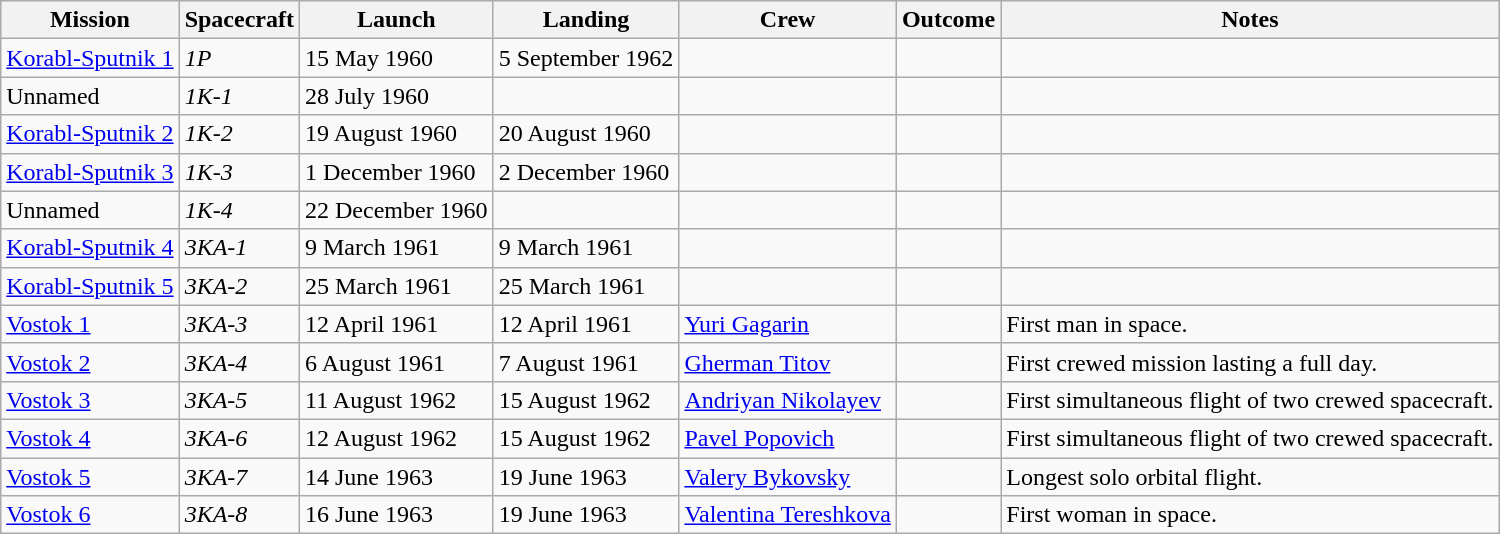<table class="wikitable">
<tr>
<th>Mission</th>
<th>Spacecraft</th>
<th>Launch</th>
<th>Landing</th>
<th>Crew</th>
<th>Outcome</th>
<th>Notes</th>
</tr>
<tr>
<td><a href='#'>Korabl-Sputnik 1</a></td>
<td><em>1P</em></td>
<td>15 May 1960</td>
<td>5 September 1962</td>
<td></td>
<td></td>
<td></td>
</tr>
<tr>
<td>Unnamed</td>
<td><em>1K-1</em></td>
<td>28 July 1960</td>
<td></td>
<td></td>
<td></td>
<td></td>
</tr>
<tr>
<td><a href='#'>Korabl-Sputnik 2</a></td>
<td><em>1K-2</em></td>
<td>19 August 1960</td>
<td>20 August 1960</td>
<td></td>
<td></td>
<td></td>
</tr>
<tr>
<td><a href='#'>Korabl-Sputnik 3</a></td>
<td><em>1K-3</em></td>
<td>1 December 1960</td>
<td>2 December 1960</td>
<td></td>
<td></td>
<td></td>
</tr>
<tr>
<td>Unnamed</td>
<td><em>1K-4</em></td>
<td>22 December 1960</td>
<td></td>
<td></td>
<td></td>
<td></td>
</tr>
<tr>
<td><a href='#'>Korabl-Sputnik 4</a></td>
<td><em>3KA-1</em></td>
<td>9 March 1961</td>
<td>9 March 1961</td>
<td></td>
<td></td>
<td></td>
</tr>
<tr>
<td><a href='#'>Korabl-Sputnik 5</a></td>
<td><em>3KA-2</em></td>
<td>25 March 1961</td>
<td>25 March 1961</td>
<td></td>
<td></td>
<td></td>
</tr>
<tr>
<td><a href='#'>Vostok 1</a></td>
<td><em>3KA-3</em></td>
<td>12 April 1961</td>
<td>12 April 1961</td>
<td><a href='#'>Yuri Gagarin</a></td>
<td></td>
<td>First man in space.</td>
</tr>
<tr>
<td><a href='#'>Vostok 2</a></td>
<td><em>3KA-4</em></td>
<td>6 August 1961</td>
<td>7 August 1961</td>
<td><a href='#'>Gherman Titov</a></td>
<td></td>
<td>First crewed mission lasting a full day.</td>
</tr>
<tr>
<td><a href='#'>Vostok 3</a></td>
<td><em>3KA-5</em></td>
<td>11 August 1962</td>
<td>15 August 1962</td>
<td><a href='#'>Andriyan Nikolayev</a></td>
<td></td>
<td>First simultaneous flight of two crewed spacecraft.</td>
</tr>
<tr>
<td><a href='#'>Vostok 4</a></td>
<td><em>3KA-6</em></td>
<td>12 August 1962</td>
<td>15 August 1962</td>
<td><a href='#'>Pavel Popovich</a></td>
<td></td>
<td>First simultaneous flight of two crewed spacecraft.</td>
</tr>
<tr>
<td><a href='#'>Vostok 5</a></td>
<td><em>3KA-7</em></td>
<td>14 June 1963</td>
<td>19 June 1963</td>
<td><a href='#'>Valery Bykovsky</a></td>
<td></td>
<td>Longest solo orbital flight.</td>
</tr>
<tr>
<td><a href='#'>Vostok 6</a></td>
<td><em>3KA-8</em></td>
<td>16 June 1963</td>
<td>19 June 1963</td>
<td><a href='#'>Valentina Tereshkova</a></td>
<td></td>
<td>First woman in space.</td>
</tr>
</table>
